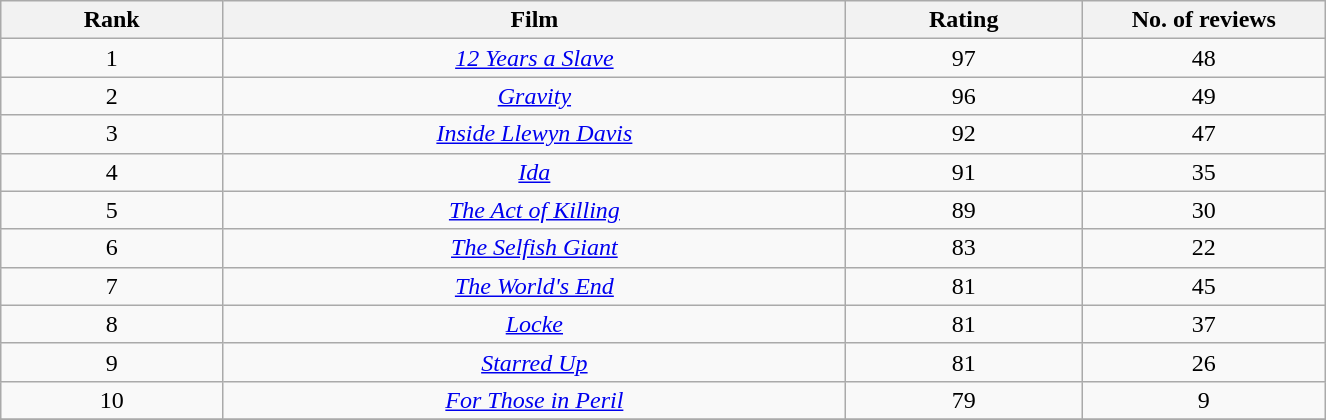<table class="wikitable sortable plainrowheaders" width="70%" style="text-align:center; margin: 1em auto 1em auto;">
<tr>
<th width=5%>Rank</th>
<th width=14%>Film</th>
<th width=5%>Rating</th>
<th width=5%>No. of reviews</th>
</tr>
<tr>
<td>1</td>
<td><em><a href='#'>12 Years a Slave</a></em></td>
<td>97</td>
<td>48</td>
</tr>
<tr>
<td>2</td>
<td><em><a href='#'>Gravity</a></em></td>
<td>96</td>
<td>49</td>
</tr>
<tr>
<td>3</td>
<td><em><a href='#'>Inside Llewyn Davis</a></em></td>
<td>92</td>
<td>47</td>
</tr>
<tr>
<td>4</td>
<td><em><a href='#'>Ida</a></em></td>
<td>91</td>
<td>35</td>
</tr>
<tr>
<td>5</td>
<td><em><a href='#'>The Act of Killing</a></em></td>
<td>89</td>
<td>30</td>
</tr>
<tr>
<td>6</td>
<td><em><a href='#'>The Selfish Giant</a></em></td>
<td>83</td>
<td>22</td>
</tr>
<tr>
<td>7</td>
<td><em><a href='#'>The World's End</a></em></td>
<td>81</td>
<td>45</td>
</tr>
<tr>
<td>8</td>
<td><em><a href='#'>Locke</a></em></td>
<td>81</td>
<td>37</td>
</tr>
<tr>
<td>9</td>
<td><em><a href='#'>Starred Up</a></em></td>
<td>81</td>
<td>26</td>
</tr>
<tr>
<td>10</td>
<td><em><a href='#'>For Those in Peril</a></em></td>
<td>79</td>
<td>9</td>
</tr>
<tr>
</tr>
</table>
